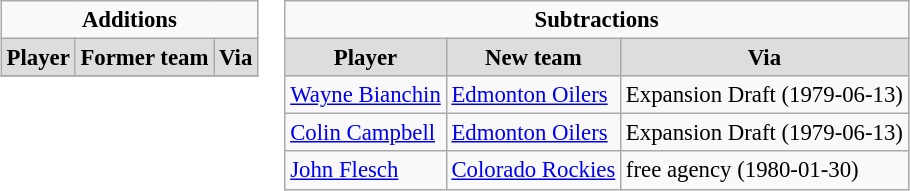<table cellspacing="0">
<tr>
<td valign="top"><br><table class="wikitable" style="font-size: 95%">
<tr>
<td colspan="10" align="center"><strong>Additions</strong></td>
</tr>
<tr align="center"  bgcolor="#dddddd">
<td><strong>Player</strong></td>
<td><strong>Former team</strong></td>
<td><strong>Via</strong></td>
</tr>
<tr>
</tr>
</table>
</td>
<td valign="top"><br><table class="wikitable" style="font-size: 95%">
<tr>
<td colspan="10" align="center"><strong>Subtractions</strong></td>
</tr>
<tr align="center"  bgcolor="#dddddd">
<td><strong>Player</strong></td>
<td><strong>New team</strong></td>
<td><strong>Via</strong></td>
</tr>
<tr>
<td><a href='#'>Wayne Bianchin</a></td>
<td><a href='#'>Edmonton Oilers</a></td>
<td>Expansion Draft (1979-06-13)</td>
</tr>
<tr>
<td><a href='#'>Colin Campbell</a></td>
<td><a href='#'>Edmonton Oilers</a></td>
<td>Expansion Draft (1979-06-13)</td>
</tr>
<tr>
<td><a href='#'>John Flesch</a></td>
<td><a href='#'>Colorado Rockies</a></td>
<td>free agency (1980-01-30)</td>
</tr>
</table>
</td>
</tr>
</table>
